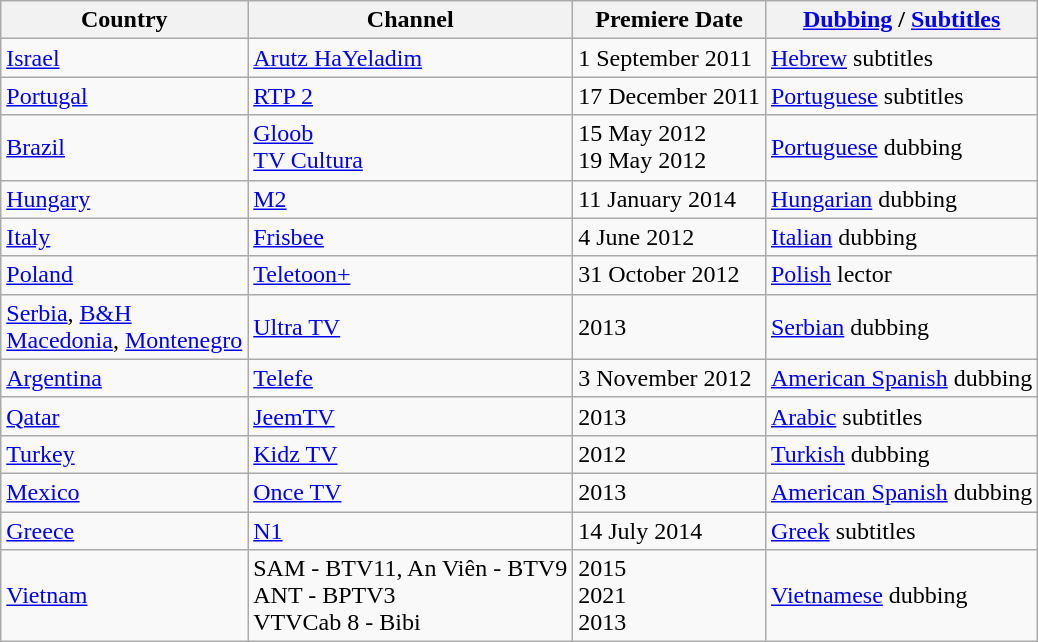<table class="wikitable" style="font-size: 100%">
<tr>
<th>Country</th>
<th>Channel</th>
<th>Premiere Date</th>
<th><a href='#'>Dubbing</a> / <a href='#'>Subtitles</a></th>
</tr>
<tr>
<td> <a href='#'>Israel</a></td>
<td><a href='#'>Arutz HaYeladim</a></td>
<td>1 September 2011</td>
<td><a href='#'>Hebrew</a> subtitles</td>
</tr>
<tr>
<td> <a href='#'>Portugal</a></td>
<td><a href='#'>RTP 2</a></td>
<td>17 December 2011</td>
<td><a href='#'>Portuguese</a> subtitles</td>
</tr>
<tr>
<td> <a href='#'>Brazil</a></td>
<td><a href='#'>Gloob</a><br><a href='#'>TV Cultura</a></td>
<td>15 May 2012<br>19 May 2012</td>
<td><a href='#'>Portuguese</a> dubbing</td>
</tr>
<tr>
<td> <a href='#'>Hungary</a></td>
<td><a href='#'>M2</a></td>
<td>11 January 2014</td>
<td><a href='#'>Hungarian</a> dubbing</td>
</tr>
<tr>
<td> <a href='#'>Italy</a></td>
<td><a href='#'>Frisbee</a></td>
<td>4 June 2012</td>
<td><a href='#'>Italian</a> dubbing</td>
</tr>
<tr>
<td> <a href='#'>Poland</a></td>
<td><a href='#'>Teletoon+</a></td>
<td>31 October 2012</td>
<td><a href='#'>Polish</a> lector</td>
</tr>
<tr>
<td> <a href='#'>Serbia</a>,  <a href='#'>B&H</a><br> <a href='#'>Macedonia</a>,  <a href='#'>Montenegro</a></td>
<td><a href='#'>Ultra TV</a></td>
<td>2013</td>
<td><a href='#'>Serbian</a> dubbing</td>
</tr>
<tr>
<td> <a href='#'>Argentina</a></td>
<td><a href='#'>Telefe</a></td>
<td>3 November 2012</td>
<td><a href='#'>American Spanish</a> dubbing</td>
</tr>
<tr>
<td> <a href='#'>Qatar</a></td>
<td><a href='#'>JeemTV</a></td>
<td>2013</td>
<td><a href='#'>Arabic</a> subtitles</td>
</tr>
<tr>
<td> <a href='#'>Turkey</a></td>
<td><a href='#'>Kidz TV</a></td>
<td>2012</td>
<td><a href='#'>Turkish</a> dubbing</td>
</tr>
<tr>
<td> <a href='#'>Mexico</a></td>
<td><a href='#'>Once TV</a></td>
<td>2013</td>
<td><a href='#'>American Spanish</a> dubbing</td>
</tr>
<tr>
<td> <a href='#'>Greece</a></td>
<td><a href='#'>N1</a></td>
<td>14 July 2014</td>
<td><a href='#'>Greek</a> subtitles</td>
</tr>
<tr>
<td> <a href='#'>Vietnam</a></td>
<td>SAM - BTV11, An Viên - BTV9<br>ANT - BPTV3<br>VTVCab 8 - Bibi</td>
<td>2015<br>2021<br>2013</td>
<td><a href='#'>Vietnamese</a> dubbing</td>
</tr>
</table>
